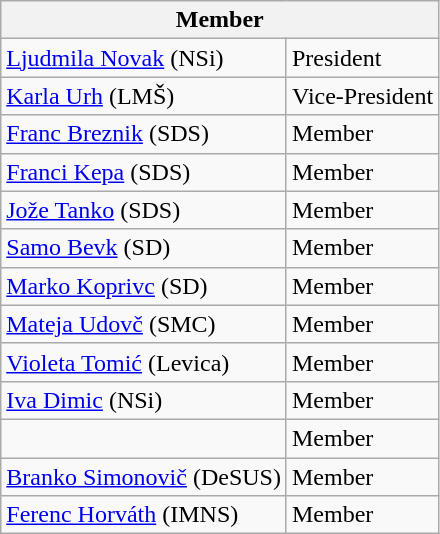<table class="wikitable">
<tr>
<th colspan="2">Member</th>
</tr>
<tr>
<td><a href='#'>Ljudmila Novak</a> (NSi)</td>
<td>President</td>
</tr>
<tr>
<td><a href='#'>Karla Urh</a> (LMŠ)</td>
<td>Vice-President</td>
</tr>
<tr>
<td><a href='#'>Franc Breznik</a> (SDS)</td>
<td>Member</td>
</tr>
<tr>
<td><a href='#'>Franci Kepa</a> (SDS)</td>
<td>Member</td>
</tr>
<tr>
<td><a href='#'>Jože Tanko</a> (SDS)</td>
<td>Member</td>
</tr>
<tr>
<td><a href='#'>Samo Bevk</a> (SD)</td>
<td>Member</td>
</tr>
<tr>
<td><a href='#'>Marko Koprivc</a> (SD)</td>
<td>Member</td>
</tr>
<tr>
<td><a href='#'>Mateja Udovč</a> (SMC)</td>
<td>Member</td>
</tr>
<tr>
<td><a href='#'>Violeta Tomić</a> (Levica)</td>
<td>Member</td>
</tr>
<tr>
<td><a href='#'>Iva Dimic</a> (NSi)</td>
<td>Member</td>
</tr>
<tr>
<td></td>
<td>Member</td>
</tr>
<tr>
<td><a href='#'>Branko Simonovič</a> (DeSUS)</td>
<td>Member</td>
</tr>
<tr>
<td><a href='#'>Ferenc Horváth</a> (IMNS)</td>
<td>Member</td>
</tr>
</table>
